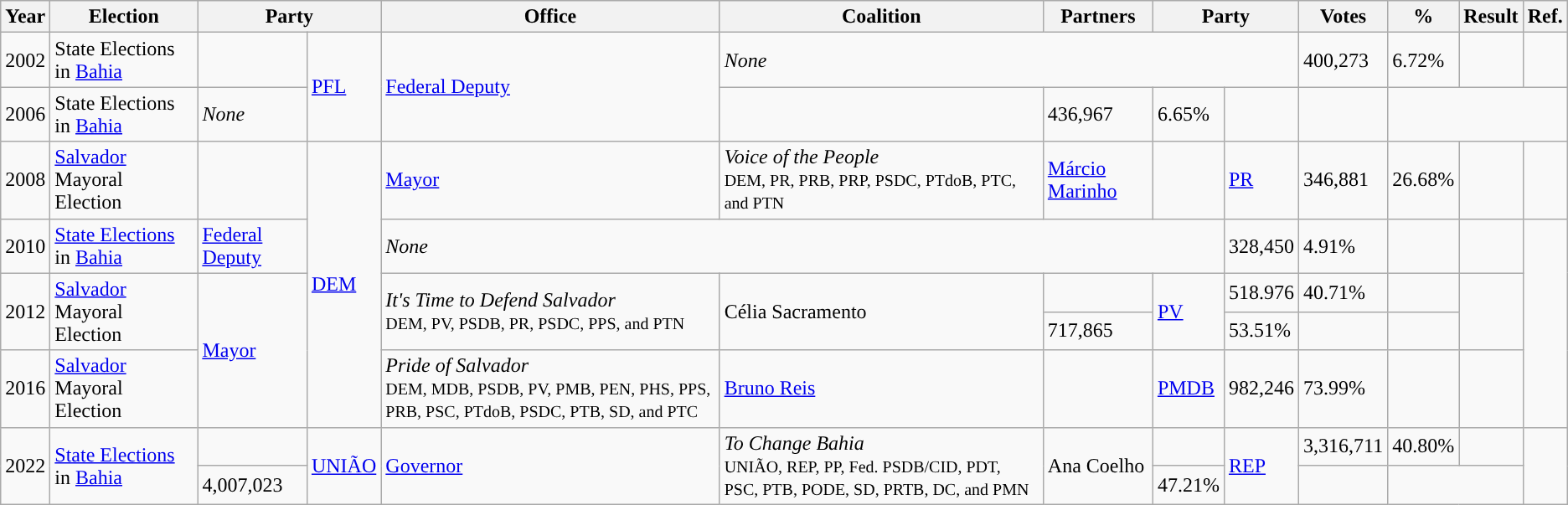<table class="wikitable">
<tr>
<th>Year</th>
<th>Election</th>
<th colspan="2">Party</th>
<th>Office</th>
<th>Coalition</th>
<th>Partners</th>
<th colspan="2">Party</th>
<th>Votes</th>
<th>%</th>
<th>Result</th>
<th>Ref.</th>
</tr>
<tr>
<td>2002</td>
<td>State Elections in <a href='#'>Bahia</a></td>
<td style="background-color:"></td>
<td rowspan="2"><a href='#'>PFL</a></td>
<td rowspan="2"><a href='#'>Federal Deputy</a></td>
<td colspan="4"><em>None</em></td>
<td>400,273</td>
<td>6.72%</td>
<td></td>
<td></td>
</tr>
<tr>
<td>2006</td>
<td>State Elections in <a href='#'>Bahia</a></td>
<td colspan="4"><em>None</em></td>
<td>436,967</td>
<td>6.65%</td>
<td></td>
<td></td>
</tr>
<tr>
<td>2008</td>
<td><a href='#'>Salvador</a> Mayoral Election</td>
<td style="background-color:"></td>
<td rowspan="5"><a href='#'>DEM</a></td>
<td><a href='#'>Mayor</a></td>
<td><em>Voice of the People</em><br><small>DEM, PR, PRB, PRP, PSDC, PTdoB, PTC, and PTN</small></td>
<td><a href='#'>Márcio Marinho</a></td>
<td style="background-color:"></td>
<td><a href='#'>PR</a></td>
<td>346,881</td>
<td>26.68%</td>
<td></td>
<td></td>
</tr>
<tr>
<td>2010</td>
<td><a href='#'>State Elections</a> in <a href='#'>Bahia</a></td>
<td><a href='#'>Federal Deputy</a></td>
<td colspan="4"><em>None</em></td>
<td>328,450</td>
<td>4.91%</td>
<td></td>
<td></td>
</tr>
<tr>
<td rowspan="2">2012</td>
<td rowspan="2"><a href='#'>Salvador</a> Mayoral Election</td>
<td rowspan="3"><a href='#'>Mayor</a></td>
<td rowspan="2"><em>It's Time to Defend Salvador</em><br><small>DEM, PV, PSDB, PR, PSDC, PPS, and PTN</small></td>
<td rowspan="2">Célia Sacramento</td>
<td style="background-color:"></td>
<td rowspan="2"><a href='#'>PV</a></td>
<td>518.976</td>
<td>40.71%</td>
<td></td>
<td rowspan="2"></td>
</tr>
<tr>
<td>717,865</td>
<td>53.51%</td>
<td></td>
</tr>
<tr>
<td>2016</td>
<td><a href='#'>Salvador</a> Mayoral Election</td>
<td><em>Pride of Salvador</em><br><small>DEM, MDB, PSDB, PV, PMB, PEN, PHS, PPS, PRB, PSC, PTdoB, PSDC, PTB, SD, and PTC</small></td>
<td><a href='#'>Bruno Reis</a></td>
<td style="background-color:"></td>
<td><a href='#'>PMDB</a></td>
<td>982,246</td>
<td>73.99%</td>
<td></td>
<td></td>
</tr>
<tr>
<td rowspan="2">2022</td>
<td rowspan="2"><a href='#'>State Elections</a> in <a href='#'>Bahia</a></td>
<td style="background-color:"></td>
<td rowspan="2"><a href='#'>UNIÃO</a></td>
<td rowspan="2"><a href='#'>Governor</a></td>
<td rowspan="2"><em>To Change Bahia</em><br><small>UNIÃO, REP, PP, Fed. PSDB/CID, PDT, PSC, PTB, PODE, SD, PRTB, DC, and PMN</small></td>
<td rowspan="2">Ana Coelho</td>
<td style="background-color:"></td>
<td rowspan="2"><a href='#'>REP</a></td>
<td>3,316,711</td>
<td>40.80%</td>
<td></td>
<td rowspan="2"></td>
</tr>
<tr>
<td>4,007,023</td>
<td>47.21%</td>
<td></td>
</tr>
</table>
